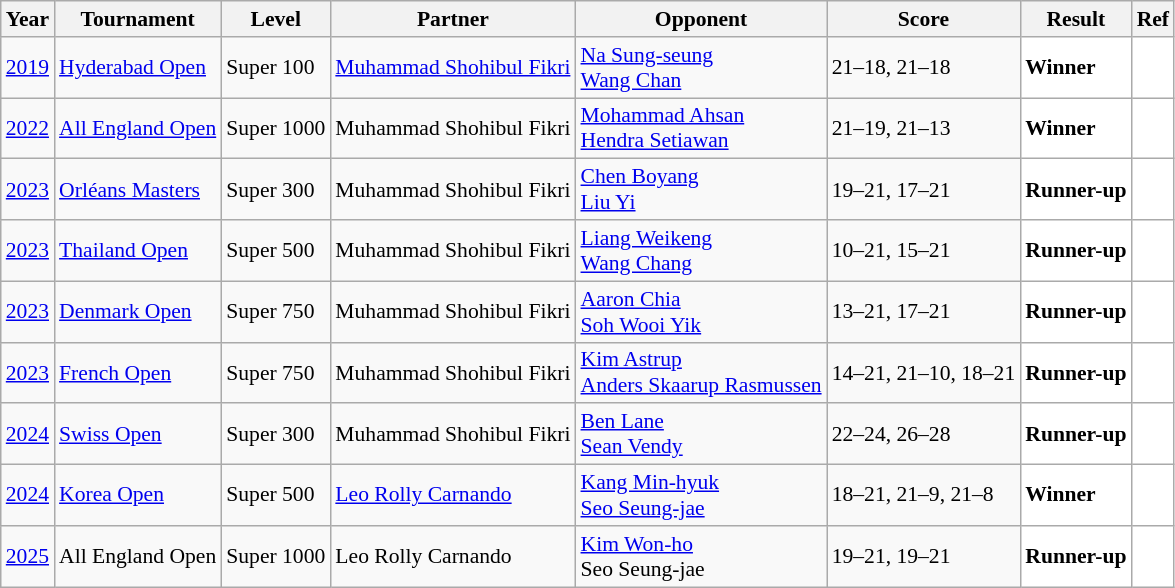<table class="sortable wikitable" style="font-size: 90%;">
<tr>
<th>Year</th>
<th>Tournament</th>
<th>Level</th>
<th>Partner</th>
<th>Opponent</th>
<th>Score</th>
<th>Result</th>
<th>Ref</th>
</tr>
<tr>
<td align="center"><a href='#'>2019</a></td>
<td align="left"><a href='#'>Hyderabad Open</a></td>
<td align="left">Super 100</td>
<td align="left"> <a href='#'>Muhammad Shohibul Fikri</a></td>
<td align="left"> <a href='#'>Na Sung-seung</a><br> <a href='#'>Wang Chan</a></td>
<td algin="left">21–18, 21–18</td>
<td style="text-align:left; background:white"> <strong>Winner</strong></td>
<td style="text-align:center; background:white"></td>
</tr>
<tr>
<td align="center"><a href='#'>2022</a></td>
<td align="left"><a href='#'>All England Open</a></td>
<td align="left">Super 1000</td>
<td align="left"> Muhammad Shohibul Fikri</td>
<td align="left"> <a href='#'>Mohammad Ahsan</a><br> <a href='#'>Hendra Setiawan</a></td>
<td align="left">21–19, 21–13</td>
<td style="text-align:left; background:white"> <strong>Winner</strong></td>
<td style="text-align:center; background:white"></td>
</tr>
<tr>
<td align="center"><a href='#'>2023</a></td>
<td align="left"><a href='#'>Orléans Masters</a></td>
<td align="left">Super 300</td>
<td align="left"> Muhammad Shohibul Fikri</td>
<td align="left"> <a href='#'>Chen Boyang</a><br> <a href='#'>Liu Yi</a></td>
<td align="left">19–21, 17–21</td>
<td style="text-align:left; background:white"> <strong>Runner-up</strong></td>
<td style="text-align:center; background:white"></td>
</tr>
<tr>
<td align="center"><a href='#'>2023</a></td>
<td align="left"><a href='#'>Thailand Open</a></td>
<td align="left">Super 500</td>
<td align="left"> Muhammad Shohibul Fikri</td>
<td align="left"> <a href='#'>Liang Weikeng</a><br> <a href='#'>Wang Chang</a></td>
<td align="left">10–21, 15–21</td>
<td style="text-align:left; background:white"> <strong>Runner-up</strong></td>
<td style="text-align:center; background:white"></td>
</tr>
<tr>
<td align="center"><a href='#'>2023</a></td>
<td align="left"><a href='#'>Denmark Open</a></td>
<td align="left">Super 750</td>
<td align="left"> Muhammad Shohibul Fikri</td>
<td align="left"> <a href='#'>Aaron Chia</a><br> <a href='#'>Soh Wooi Yik</a></td>
<td align="left">13–21, 17–21</td>
<td style="text-align:left; background:white"> <strong>Runner-up</strong></td>
<td style="text-align:center; background:white"></td>
</tr>
<tr>
<td align="center"><a href='#'>2023</a></td>
<td align="left"><a href='#'>French Open</a></td>
<td align="left">Super 750</td>
<td align="left"> Muhammad Shohibul Fikri</td>
<td align="left"> <a href='#'>Kim Astrup</a><br> <a href='#'>Anders Skaarup Rasmussen</a></td>
<td align="left">14–21, 21–10, 18–21</td>
<td style="text-align:left; background:white"> <strong>Runner-up</strong></td>
<td style="text-align:center; background:white"></td>
</tr>
<tr>
<td align="center"><a href='#'>2024</a></td>
<td align="left"><a href='#'>Swiss Open</a></td>
<td align="left">Super 300</td>
<td align="left"> Muhammad Shohibul Fikri</td>
<td align="left"> <a href='#'>Ben Lane</a><br> <a href='#'>Sean Vendy</a></td>
<td align="left">22–24, 26–28</td>
<td style="text-align:left; background:white"> <strong>Runner-up</strong></td>
<td style="text-align:center; background:white"></td>
</tr>
<tr>
<td align="center"><a href='#'>2024</a></td>
<td align="left"><a href='#'>Korea Open</a></td>
<td align="left">Super 500</td>
<td align="left"> <a href='#'>Leo Rolly Carnando</a></td>
<td align="left"> <a href='#'>Kang Min-hyuk</a><br> <a href='#'>Seo Seung-jae</a></td>
<td align="left">18–21, 21–9, 21–8</td>
<td style="text-align:left; background:white"> <strong>Winner</strong></td>
<td style="text-align:center; background:white"></td>
</tr>
<tr>
<td align="center"><a href='#'>2025</a></td>
<td align="left">All England Open</td>
<td align="left">Super 1000</td>
<td align="left"> Leo Rolly Carnando</td>
<td align="left"> <a href='#'>Kim Won-ho</a><br> Seo Seung-jae</td>
<td align="left">19–21, 19–21</td>
<td style="text-align:left; background: white"> <strong>Runner-up</strong></td>
<td style="text-align:center; background: white"></td>
</tr>
</table>
